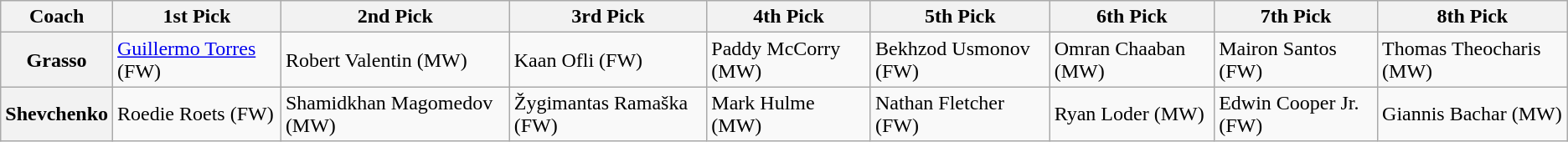<table class="wikitable">
<tr>
<th>Coach</th>
<th>1st Pick</th>
<th>2nd Pick</th>
<th>3rd Pick</th>
<th>4th Pick</th>
<th>5th Pick</th>
<th>6th Pick</th>
<th>7th Pick</th>
<th>8th Pick</th>
</tr>
<tr>
<th>Grasso</th>
<td><a href='#'>Guillermo Torres</a> (FW)</td>
<td>Robert Valentin (MW)</td>
<td>Kaan Ofli (FW)</td>
<td>Paddy McCorry (MW)</td>
<td>Bekhzod Usmonov (FW)</td>
<td>Omran Chaaban (MW)</td>
<td>Mairon Santos (FW)</td>
<td>Thomas Theocharis (MW)</td>
</tr>
<tr>
<th>Shevchenko</th>
<td>Roedie Roets (FW)</td>
<td>Shamidkhan Magomedov (MW)</td>
<td>Žygimantas Ramaška (FW)</td>
<td>Mark Hulme (MW)</td>
<td>Nathan Fletcher (FW)</td>
<td>Ryan Loder (MW)</td>
<td>Edwin Cooper Jr. (FW)</td>
<td>Giannis Bachar (MW)</td>
</tr>
</table>
